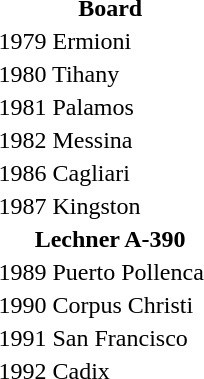<table>
<tr>
<th colspan=4>Board</th>
</tr>
<tr>
<td>1979 Ermioni</td>
<td></td>
<td></td>
<td></td>
</tr>
<tr>
<td>1980 Tihany</td>
<td></td>
<td></td>
<td></td>
</tr>
<tr>
<td>1981 Palamos</td>
<td></td>
<td></td>
<td></td>
</tr>
<tr>
<td>1982 Messina</td>
<td></td>
<td></td>
<td></td>
</tr>
<tr>
<td>1986 Cagliari</td>
<td></td>
<td></td>
<td></td>
</tr>
<tr>
<td>1987 Kingston</td>
<td></td>
<td></td>
<td></td>
</tr>
<tr>
<th colspan=4>Lechner A-390</th>
</tr>
<tr>
<td>1989 Puerto Pollenca</td>
<td></td>
<td></td>
<td></td>
</tr>
<tr>
<td>1990 Corpus Christi</td>
<td></td>
<td></td>
<td></td>
</tr>
<tr>
<td>1991 San Francisco</td>
<td></td>
<td></td>
<td></td>
</tr>
<tr>
<td>1992 Cadix</td>
<td></td>
<td></td>
<td></td>
</tr>
<tr>
</tr>
</table>
